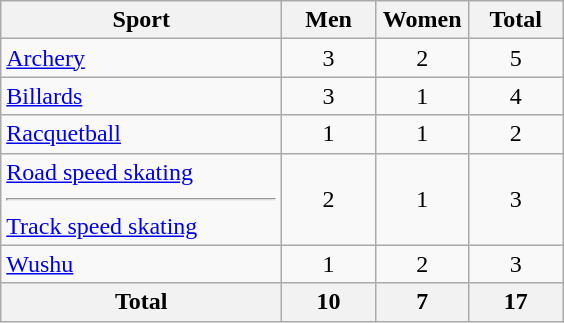<table class="wikitable sortable" style="text-align:center;">
<tr>
<th width=180>Sport</th>
<th width=55>Men</th>
<th width=55>Women</th>
<th width=55>Total</th>
</tr>
<tr>
<td align=left><a href='#'>Archery</a></td>
<td>3</td>
<td>2</td>
<td>5</td>
</tr>
<tr>
<td align=left><a href='#'>Billards</a></td>
<td>3</td>
<td>1</td>
<td>4</td>
</tr>
<tr>
<td align=left><a href='#'>Racquetball</a></td>
<td>1</td>
<td>1</td>
<td>2</td>
</tr>
<tr>
<td align=left><a href='#'>Road speed skating</a><hr><a href='#'>Track speed skating</a></td>
<td>2</td>
<td>1</td>
<td>3</td>
</tr>
<tr>
<td align=left><a href='#'>Wushu</a></td>
<td>1</td>
<td>2</td>
<td>3</td>
</tr>
<tr>
<th>Total</th>
<th>10</th>
<th>7</th>
<th>17</th>
</tr>
</table>
